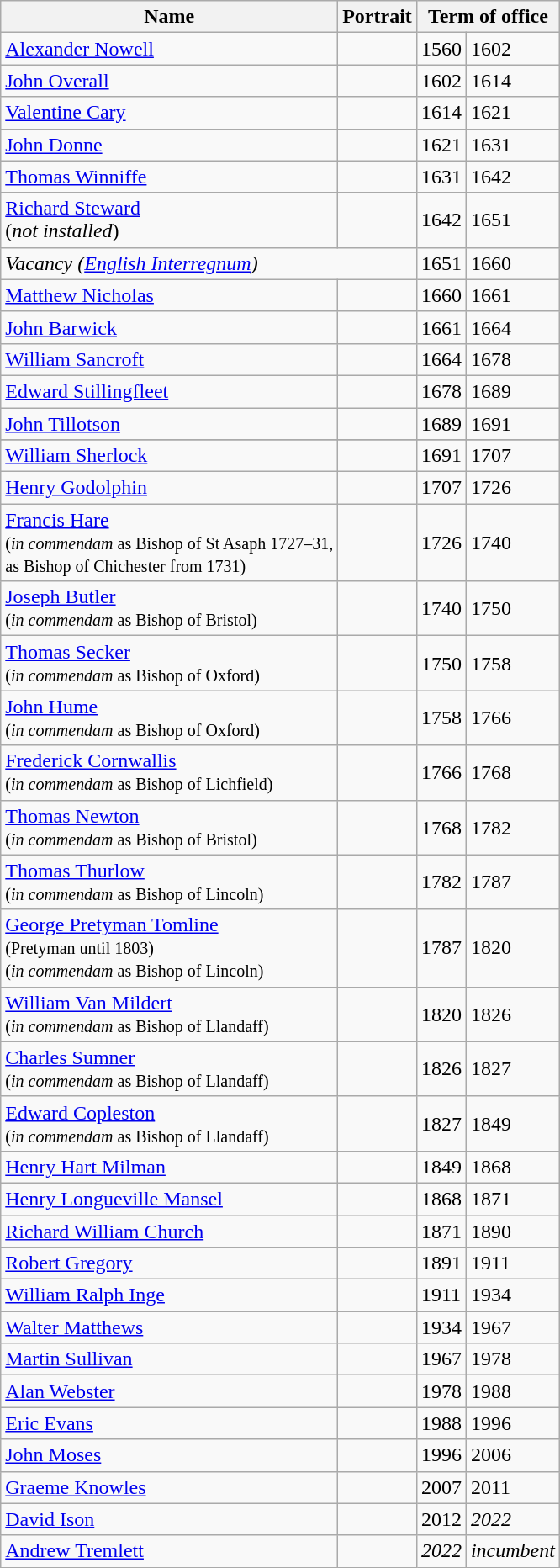<table class="wikitable">
<tr>
<th>Name</th>
<th>Portrait</th>
<th colspan=2>Term of office</th>
</tr>
<tr>
<td><a href='#'>Alexander Nowell</a></td>
<td></td>
<td>1560</td>
<td>1602</td>
</tr>
<tr>
<td><a href='#'>John Overall</a></td>
<td></td>
<td>1602</td>
<td>1614</td>
</tr>
<tr>
<td><a href='#'>Valentine Cary</a></td>
<td></td>
<td>1614</td>
<td>1621</td>
</tr>
<tr>
<td><a href='#'>John Donne</a></td>
<td></td>
<td>1621</td>
<td>1631</td>
</tr>
<tr>
<td><a href='#'>Thomas Winniffe</a></td>
<td></td>
<td>1631</td>
<td>1642</td>
</tr>
<tr>
<td><a href='#'>Richard Steward</a><br>(<em>not installed</em>)</td>
<td></td>
<td>1642</td>
<td>1651</td>
</tr>
<tr>
<td colspan=2><em>Vacancy (<a href='#'>English Interregnum</a>)</em></td>
<td>1651</td>
<td>1660</td>
</tr>
<tr>
<td><a href='#'>Matthew Nicholas</a></td>
<td></td>
<td>1660</td>
<td>1661</td>
</tr>
<tr>
<td><a href='#'>John Barwick</a></td>
<td></td>
<td>1661</td>
<td>1664</td>
</tr>
<tr>
<td><a href='#'>William Sancroft</a></td>
<td></td>
<td>1664</td>
<td>1678</td>
</tr>
<tr>
<td><a href='#'>Edward Stillingfleet</a></td>
<td></td>
<td>1678</td>
<td>1689</td>
</tr>
<tr>
<td><a href='#'>John Tillotson</a></td>
<td></td>
<td>1689</td>
<td>1691</td>
</tr>
<tr>
</tr>
<tr>
<td><a href='#'>William Sherlock</a></td>
<td></td>
<td>1691</td>
<td>1707</td>
</tr>
<tr>
<td><a href='#'>Henry Godolphin</a></td>
<td></td>
<td>1707</td>
<td>1726</td>
</tr>
<tr>
<td><a href='#'>Francis Hare</a><br><small>(<em>in commendam</em> as Bishop of St Asaph 1727–31,<br>as Bishop of Chichester from 1731)</small></td>
<td></td>
<td>1726</td>
<td>1740</td>
</tr>
<tr>
<td><a href='#'>Joseph Butler</a><br><small>(<em>in commendam</em> as Bishop of Bristol)</small></td>
<td></td>
<td>1740</td>
<td>1750</td>
</tr>
<tr>
<td><a href='#'>Thomas Secker</a><br><small>(<em>in commendam</em> as Bishop of Oxford)</small></td>
<td></td>
<td>1750</td>
<td>1758</td>
</tr>
<tr>
<td><a href='#'>John Hume</a><br><small>(<em>in commendam</em> as Bishop of Oxford)</small></td>
<td></td>
<td>1758</td>
<td>1766</td>
</tr>
<tr>
<td><a href='#'>Frederick Cornwallis</a><br><small>(<em>in commendam</em> as Bishop of Lichfield)</small></td>
<td></td>
<td>1766</td>
<td>1768</td>
</tr>
<tr>
<td><a href='#'>Thomas Newton</a><br><small>(<em>in commendam</em> as Bishop of Bristol)</small></td>
<td></td>
<td>1768</td>
<td>1782</td>
</tr>
<tr>
<td><a href='#'>Thomas Thurlow</a><br><small>(<em>in commendam</em> as Bishop of Lincoln)</small></td>
<td></td>
<td>1782</td>
<td>1787</td>
</tr>
<tr>
<td><a href='#'>George Pretyman Tomline</a><br><small>(Pretyman until 1803)<br>(<em>in commendam</em> as Bishop of Lincoln)</small></td>
<td></td>
<td>1787</td>
<td>1820</td>
</tr>
<tr>
<td><a href='#'>William Van Mildert</a><br><small>(<em>in commendam</em> as Bishop of Llandaff)</small></td>
<td></td>
<td>1820</td>
<td>1826</td>
</tr>
<tr>
<td><a href='#'>Charles Sumner</a><br><small>(<em>in commendam</em> as Bishop of Llandaff)</small></td>
<td></td>
<td>1826</td>
<td>1827</td>
</tr>
<tr>
<td><a href='#'>Edward Copleston</a><br><small>(<em>in commendam</em> as Bishop of Llandaff)</small></td>
<td></td>
<td>1827</td>
<td>1849</td>
</tr>
<tr>
<td><a href='#'>Henry Hart Milman</a></td>
<td></td>
<td>1849</td>
<td>1868</td>
</tr>
<tr>
<td><a href='#'>Henry Longueville Mansel</a></td>
<td></td>
<td>1868</td>
<td>1871</td>
</tr>
<tr>
<td><a href='#'>Richard William Church</a></td>
<td></td>
<td>1871</td>
<td>1890</td>
</tr>
<tr>
<td><a href='#'>Robert Gregory</a></td>
<td></td>
<td>1891</td>
<td>1911</td>
</tr>
<tr>
<td><a href='#'>William Ralph Inge</a></td>
<td></td>
<td>1911</td>
<td>1934</td>
</tr>
<tr>
</tr>
<tr>
<td><a href='#'>Walter Matthews</a></td>
<td></td>
<td>1934</td>
<td>1967</td>
</tr>
<tr>
<td><a href='#'>Martin Sullivan</a></td>
<td></td>
<td>1967</td>
<td>1978</td>
</tr>
<tr>
<td><a href='#'>Alan Webster</a></td>
<td></td>
<td>1978</td>
<td>1988</td>
</tr>
<tr>
<td><a href='#'>Eric Evans</a></td>
<td></td>
<td>1988</td>
<td>1996</td>
</tr>
<tr>
<td><a href='#'>John Moses</a></td>
<td></td>
<td>1996</td>
<td>2006</td>
</tr>
<tr>
<td><a href='#'>Graeme Knowles</a></td>
<td></td>
<td>2007</td>
<td>2011</td>
</tr>
<tr>
<td><a href='#'>David Ison</a></td>
<td></td>
<td>2012</td>
<td><em>2022</em></td>
</tr>
<tr>
<td><a href='#'>Andrew Tremlett</a></td>
<td></td>
<td><em>2022</em></td>
<td><em>incumbent</em></td>
</tr>
</table>
